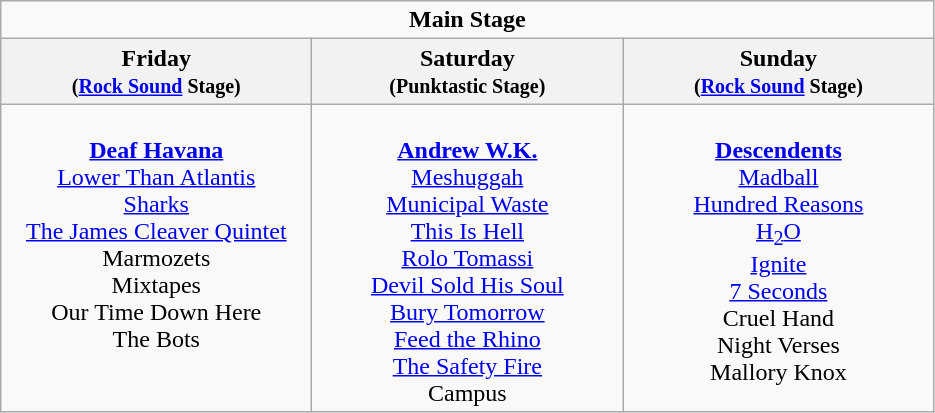<table class="wikitable">
<tr>
<td colspan="3" align="center"><strong>Main Stage</strong></td>
</tr>
<tr>
<th>Friday<br><small>(<a href='#'>Rock Sound</a> Stage)</small></th>
<th>Saturday<br><small>(Punktastic Stage)</small></th>
<th>Sunday<br><small>(<a href='#'>Rock Sound</a> Stage)</small></th>
</tr>
<tr>
<td valign="top" align="center" width=200><br><strong><a href='#'>Deaf Havana</a></strong><br>
<a href='#'>Lower Than Atlantis</a> <br>
<a href='#'>Sharks</a><br>
<a href='#'>The James Cleaver Quintet</a><br>
Marmozets<br>
Mixtapes<br>
Our Time Down Here<br>
The Bots<br></td>
<td valign="top" align="center" width=200><br><strong><a href='#'>Andrew W.K.</a></strong><br>
<a href='#'>Meshuggah</a> <br>
<a href='#'>Municipal Waste</a><br>
<a href='#'>This Is Hell</a><br>
<a href='#'>Rolo Tomassi</a> <br>
<a href='#'>Devil Sold His Soul</a><br> 
<a href='#'>Bury Tomorrow</a><br>
<a href='#'>Feed the Rhino</a><br>
<a href='#'>The Safety Fire</a><br>
Campus<br></td>
<td valign="top" align="center" width=200><br><strong><a href='#'>Descendents</a></strong><br>
<a href='#'>Madball</a><br>
<a href='#'>Hundred Reasons</a><br>
<a href='#'>H<sub>2</sub>O</a><br>
<a href='#'>Ignite</a><br>
<a href='#'>7 Seconds</a><br>
Cruel Hand<br>
Night Verses<br>
Mallory Knox</td>
</tr>
</table>
